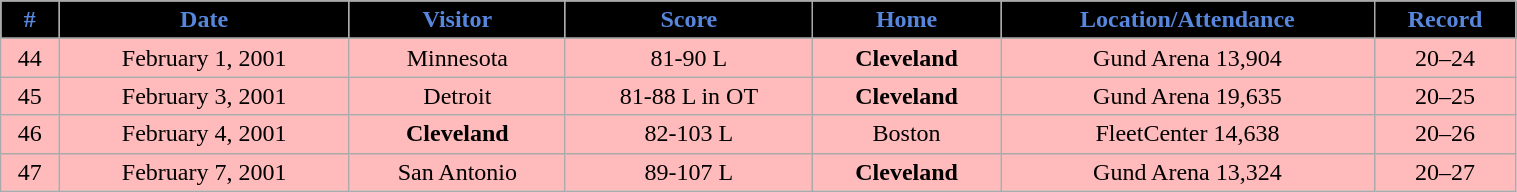<table class="wikitable" width="80%">
<tr align="center"  style="background:#000000; color:#5787DC">
<td><strong>#</strong></td>
<td><strong>Date</strong></td>
<td><strong>Visitor</strong></td>
<td><strong>Score</strong></td>
<td><strong>Home</strong></td>
<td><strong>Location/Attendance</strong></td>
<td><strong>Record</strong></td>
</tr>
<tr align="center"    bgcolor="  ">
</tr>
<tr align="center" bgcolor="ffbbbb">
<td>44</td>
<td>February 1, 2001</td>
<td>Minnesota</td>
<td>81-90 L</td>
<td><strong>Cleveland</strong></td>
<td>Gund Arena 13,904</td>
<td>20–24</td>
</tr>
<tr align="center" bgcolor="ffbbbb">
<td>45</td>
<td>February 3, 2001</td>
<td>Detroit</td>
<td>81-88 L in OT</td>
<td><strong>Cleveland</strong></td>
<td>Gund Arena 19,635</td>
<td>20–25</td>
</tr>
<tr align="center" bgcolor="ffbbbb">
<td>46</td>
<td>February 4, 2001</td>
<td><strong>Cleveland</strong></td>
<td>82-103 L</td>
<td>Boston</td>
<td>FleetCenter 14,638</td>
<td>20–26</td>
</tr>
<tr align="center" bgcolor="ffbbbb">
<td>47</td>
<td>February 7, 2001</td>
<td>San Antonio</td>
<td>89-107 L</td>
<td><strong>Cleveland</strong></td>
<td>Gund Arena 13,324</td>
<td>20–27</td>
</tr>
</table>
